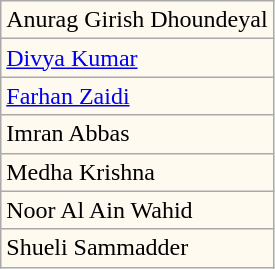<table class="wikitable">
<tr>
<td bgcolor="#FFFAF0">Anurag Girish Dhoundeyal</td>
</tr>
<tr>
<td bgcolor="#FFFAF0"><a href='#'>Divya Kumar</a></td>
</tr>
<tr>
<td bgcolor="#FFFAF0"><a href='#'>Farhan Zaidi</a></td>
</tr>
<tr>
<td bgcolor="#FFFAF0">Imran Abbas</td>
</tr>
<tr>
<td bgcolor="#FFFAF0">Medha Krishna</td>
</tr>
<tr>
<td bgcolor="#FFFAF0">Noor Al Ain Wahid</td>
</tr>
<tr>
<td bgcolor="#FFFAF0">Shueli Sammadder</td>
</tr>
</table>
